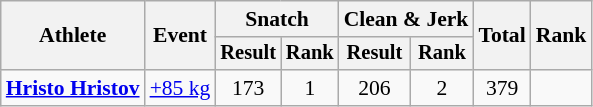<table class="wikitable" style="font-size:90%">
<tr>
<th rowspan="2">Athlete</th>
<th rowspan="2">Event</th>
<th colspan="2">Snatch</th>
<th colspan="2">Clean & Jerk</th>
<th rowspan="2">Total</th>
<th rowspan="2">Rank</th>
</tr>
<tr style="font-size:95%">
<th>Result</th>
<th>Rank</th>
<th>Result</th>
<th>Rank</th>
</tr>
<tr align=center>
<td align=left><strong><a href='#'>Hristo Hristov</a></strong></td>
<td align=left><a href='#'>+85 kg</a></td>
<td>173</td>
<td>1</td>
<td>206</td>
<td>2</td>
<td>379</td>
<td></td>
</tr>
</table>
